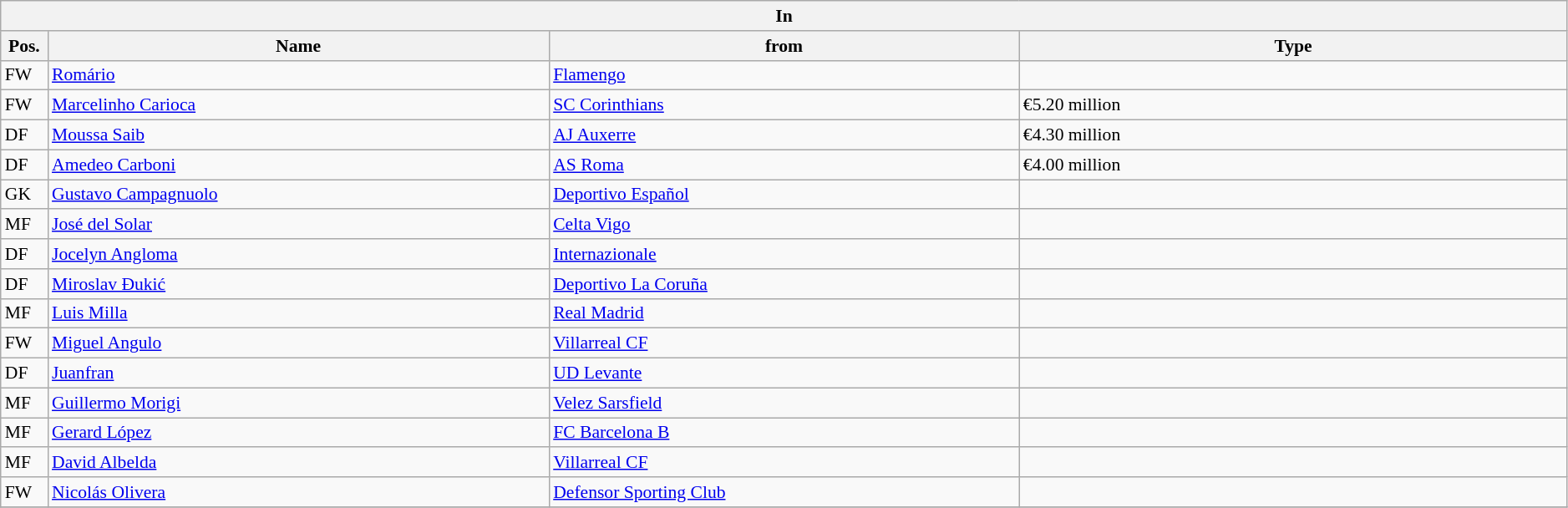<table class="wikitable" style="font-size:90%;width:99%;">
<tr>
<th colspan="4">In</th>
</tr>
<tr>
<th width=3%>Pos.</th>
<th width=32%>Name</th>
<th width=30%>from</th>
<th width=35%>Type</th>
</tr>
<tr>
<td>FW</td>
<td><a href='#'>Romário</a></td>
<td><a href='#'>Flamengo</a></td>
<td></td>
</tr>
<tr>
<td>FW</td>
<td><a href='#'>Marcelinho Carioca</a></td>
<td><a href='#'>SC Corinthians</a></td>
<td>€5.20 million</td>
</tr>
<tr>
<td>DF</td>
<td><a href='#'>Moussa Saib</a></td>
<td><a href='#'>AJ Auxerre</a></td>
<td>€4.30 million</td>
</tr>
<tr>
<td>DF</td>
<td><a href='#'>Amedeo Carboni</a></td>
<td><a href='#'>AS Roma</a></td>
<td>€4.00 million</td>
</tr>
<tr>
<td>GK</td>
<td><a href='#'>Gustavo Campagnuolo</a></td>
<td><a href='#'>Deportivo Español</a></td>
<td></td>
</tr>
<tr>
<td>MF</td>
<td><a href='#'>José del Solar</a></td>
<td><a href='#'>Celta Vigo</a></td>
<td></td>
</tr>
<tr>
<td>DF</td>
<td><a href='#'>Jocelyn Angloma</a></td>
<td><a href='#'>Internazionale</a></td>
<td></td>
</tr>
<tr>
<td>DF</td>
<td><a href='#'>Miroslav Đukić</a></td>
<td><a href='#'>Deportivo La Coruña</a></td>
<td></td>
</tr>
<tr>
<td>MF</td>
<td><a href='#'>Luis Milla</a></td>
<td><a href='#'>Real Madrid</a></td>
<td></td>
</tr>
<tr>
<td>FW</td>
<td><a href='#'>Miguel Angulo</a></td>
<td><a href='#'>Villarreal CF</a></td>
<td></td>
</tr>
<tr>
<td>DF</td>
<td><a href='#'>Juanfran</a></td>
<td><a href='#'>UD Levante</a></td>
<td></td>
</tr>
<tr>
<td>MF</td>
<td><a href='#'>Guillermo Morigi</a></td>
<td><a href='#'>Velez Sarsfield</a></td>
<td></td>
</tr>
<tr>
<td>MF</td>
<td><a href='#'>Gerard López</a></td>
<td><a href='#'>FC Barcelona B</a></td>
<td></td>
</tr>
<tr>
<td>MF</td>
<td><a href='#'>David Albelda</a></td>
<td><a href='#'>Villarreal CF</a></td>
<td></td>
</tr>
<tr>
<td>FW</td>
<td><a href='#'>Nicolás Olivera</a></td>
<td><a href='#'>Defensor Sporting Club</a></td>
<td></td>
</tr>
<tr>
</tr>
</table>
